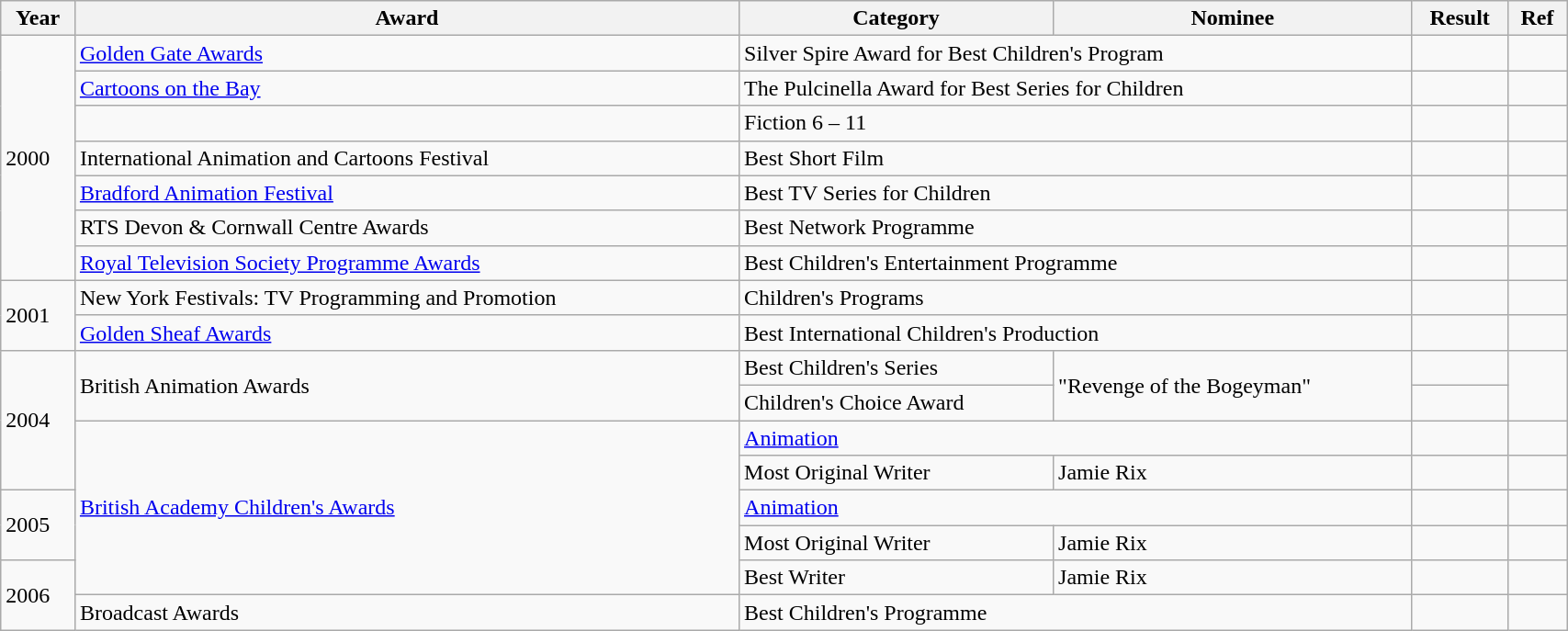<table class="wikitable" width=90%>
<tr>
<th>Year</th>
<th>Award</th>
<th>Category</th>
<th>Nominee</th>
<th>Result</th>
<th>Ref</th>
</tr>
<tr>
<td rowspan=7>2000</td>
<td><a href='#'>Golden Gate Awards</a></td>
<td colspan=2>Silver Spire Award for Best Children's Program</td>
<td></td>
<td></td>
</tr>
<tr>
<td><a href='#'>Cartoons on the Bay</a></td>
<td colspan=2>The Pulcinella Award for Best Series for Children</td>
<td></td>
<td></td>
</tr>
<tr>
<td></td>
<td colspan=2>Fiction 6 – 11</td>
<td></td>
<td></td>
</tr>
<tr>
<td>International Animation and Cartoons Festival</td>
<td colspan=2>Best Short Film</td>
<td></td>
<td></td>
</tr>
<tr>
<td><a href='#'>Bradford Animation Festival</a></td>
<td colspan=2>Best TV Series for Children</td>
<td></td>
<td></td>
</tr>
<tr>
<td>RTS Devon & Cornwall Centre Awards</td>
<td colspan=2>Best Network Programme</td>
<td></td>
<td></td>
</tr>
<tr>
<td><a href='#'>Royal Television Society Programme Awards</a></td>
<td colspan=2>Best Children's Entertainment Programme</td>
<td></td>
<td></td>
</tr>
<tr>
<td rowspan=2>2001</td>
<td>New York Festivals: TV Programming and Promotion</td>
<td colspan=2>Children's Programs</td>
<td></td>
<td></td>
</tr>
<tr>
<td><a href='#'>Golden Sheaf Awards</a></td>
<td colspan=2>Best International Children's Production</td>
<td></td>
<td></td>
</tr>
<tr>
<td rowspan=4>2004</td>
<td rowspan=2>British Animation Awards</td>
<td>Best Children's Series</td>
<td rowspan=2>"Revenge of the Bogeyman"</td>
<td></td>
<td rowspan=2></td>
</tr>
<tr>
<td>Children's Choice Award</td>
<td></td>
</tr>
<tr>
<td rowspan=5><a href='#'>British Academy Children's Awards</a></td>
<td colspan=2><a href='#'>Animation</a></td>
<td></td>
<td></td>
</tr>
<tr>
<td>Most Original Writer</td>
<td>Jamie Rix</td>
<td></td>
<td></td>
</tr>
<tr>
<td rowspan=2>2005</td>
<td colspan=2><a href='#'>Animation</a></td>
<td></td>
<td></td>
</tr>
<tr>
<td>Most Original Writer</td>
<td>Jamie Rix</td>
<td></td>
<td></td>
</tr>
<tr>
<td rowspan=2>2006</td>
<td>Best Writer</td>
<td>Jamie Rix</td>
<td></td>
<td></td>
</tr>
<tr>
<td>Broadcast Awards</td>
<td colspan=2>Best Children's Programme</td>
<td></td>
<td></td>
</tr>
</table>
